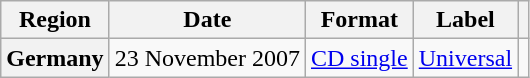<table class="wikitable plainrowheaders">
<tr>
<th scope="col">Region</th>
<th scope="col">Date</th>
<th scope="col">Format</th>
<th scope="col">Label</th>
<th scope="col"></th>
</tr>
<tr>
<th scope="row">Germany</th>
<td>23 November 2007</td>
<td><a href='#'>CD single</a></td>
<td><a href='#'>Universal</a></td>
<td></td>
</tr>
</table>
